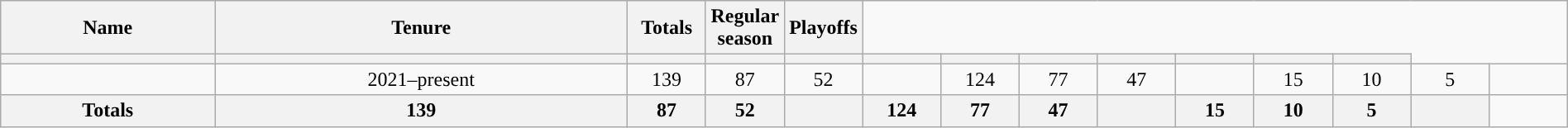<table class="wikitable sortable" style="clear:both; margin:1.5em auto; text-align:center;">
<tr>
<th>Name</th>
<th>Tenure</th>
<th>Totals</th>
<th>Regular season</th>
<th>Playoffs</th>
</tr>
<tr>
<th></th>
<th></th>
<th></th>
<th></th>
<th></th>
<th></th>
<th></th>
<th></th>
<th></th>
<th></th>
<th></th>
<th></th>
</tr>
<tr>
<td> </td>
<td>2021–present</td>
<td style="width:5%;">139</td>
<td style="width:5%;">87</td>
<td style="width:5%;">52</td>
<td style="width:5%;"></td>
<td style="width:5%;">124</td>
<td style="width:5%;">77</td>
<td style="width:5%;">47</td>
<td style="width:5%;"></td>
<td style="width:5%;">15</td>
<td style="width:5%;">10</td>
<td style="width:5%;">5</td>
<td style="width:5%;"></td>
</tr>
<tr>
<th>Totals</th>
<th>139</th>
<th>87</th>
<th>52</th>
<th></th>
<th>124</th>
<th>77</th>
<th>47</th>
<th></th>
<th>15</th>
<th>10</th>
<th>5</th>
<th></th>
</tr>
</table>
